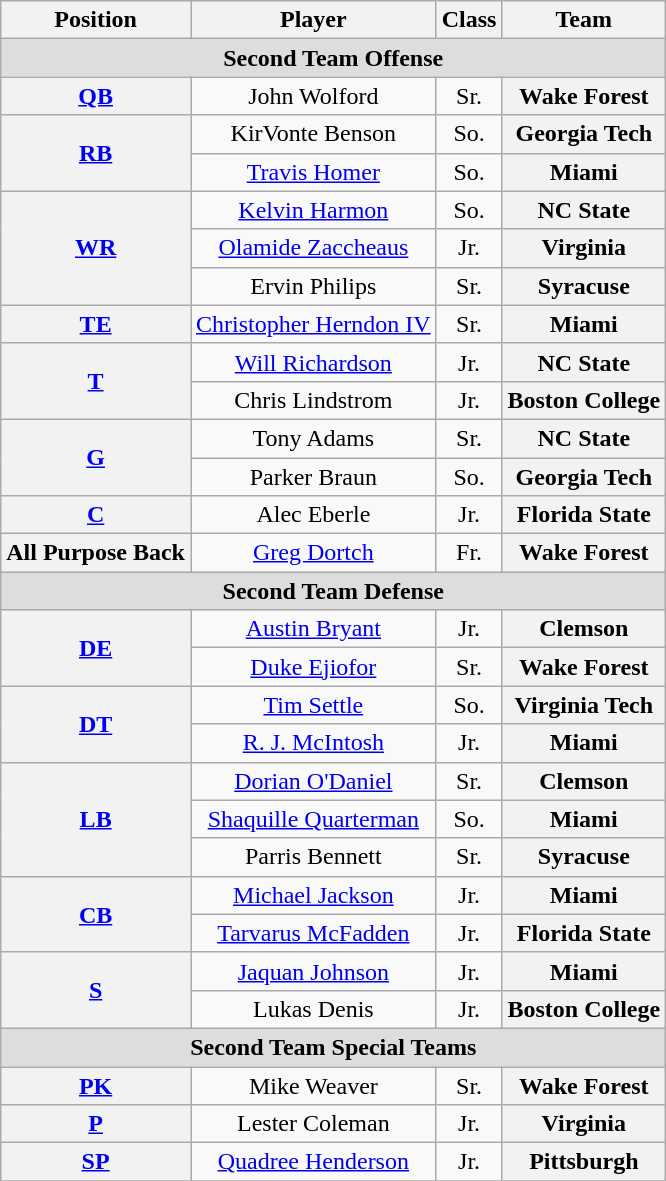<table class="wikitable">
<tr>
<th>Position</th>
<th>Player</th>
<th>Class</th>
<th>Team</th>
</tr>
<tr>
<td colspan="4" style="text-align:center; background:#ddd;"><strong>Second Team Offense</strong></td>
</tr>
<tr style="text-align:center;">
<th rowspan="1"><a href='#'>QB</a></th>
<td>John Wolford</td>
<td>Sr.</td>
<th style=>Wake Forest</th>
</tr>
<tr style="text-align:center;">
<th rowspan="2"><a href='#'>RB</a></th>
<td>KirVonte Benson</td>
<td>So.</td>
<th style=>Georgia Tech</th>
</tr>
<tr style="text-align:center;">
<td><a href='#'>Travis Homer</a></td>
<td>So.</td>
<th style=>Miami</th>
</tr>
<tr style="text-align:center;">
<th rowspan="3"><a href='#'>WR</a></th>
<td><a href='#'>Kelvin Harmon</a></td>
<td>So.</td>
<th style=>NC State</th>
</tr>
<tr style="text-align:center;">
<td><a href='#'>Olamide Zaccheaus</a></td>
<td>Jr.</td>
<th style=>Virginia</th>
</tr>
<tr style="text-align:center;">
<td>Ervin Philips</td>
<td>Sr.</td>
<th style=>Syracuse</th>
</tr>
<tr style="text-align:center;">
<th rowspan="1"><a href='#'>TE</a></th>
<td><a href='#'>Christopher Herndon IV</a></td>
<td>Sr.</td>
<th style=>Miami</th>
</tr>
<tr style="text-align:center;">
<th rowspan="2"><a href='#'>T</a></th>
<td><a href='#'>Will Richardson</a></td>
<td>Jr.</td>
<th style=>NC State</th>
</tr>
<tr style="text-align:center;">
<td>Chris Lindstrom</td>
<td>Jr.</td>
<th style=>Boston College</th>
</tr>
<tr style="text-align:center;">
<th rowspan="2"><a href='#'>G</a></th>
<td>Tony Adams</td>
<td>Sr.</td>
<th style=>NC State</th>
</tr>
<tr style="text-align:center;">
<td>Parker Braun</td>
<td>So.</td>
<th style=>Georgia Tech</th>
</tr>
<tr style="text-align:center;">
<th rowspan="1"><a href='#'>C</a></th>
<td>Alec Eberle</td>
<td>Jr.</td>
<th style=>Florida State</th>
</tr>
<tr style="text-align:center;">
<th rowspan="1">All Purpose Back</th>
<td><a href='#'>Greg Dortch</a></td>
<td>Fr.</td>
<th style=>Wake Forest</th>
</tr>
<tr style="text-align:center;">
<td colspan="4" style="text-align:center; background:#ddd;"><strong>Second Team Defense</strong></td>
</tr>
<tr style="text-align:center;">
<th rowspan="2"><a href='#'>DE</a></th>
<td><a href='#'>Austin Bryant</a></td>
<td>Jr.</td>
<th style=>Clemson</th>
</tr>
<tr style="text-align:center;">
<td><a href='#'>Duke Ejiofor</a></td>
<td>Sr.</td>
<th style=>Wake Forest</th>
</tr>
<tr style="text-align:center;">
<th rowspan="2"><a href='#'>DT</a></th>
<td><a href='#'>Tim Settle</a></td>
<td>So.</td>
<th style=>Virginia Tech</th>
</tr>
<tr style="text-align:center;">
<td><a href='#'>R. J. McIntosh</a></td>
<td>Jr.</td>
<th style=>Miami</th>
</tr>
<tr style="text-align:center;">
<th rowspan="3"><a href='#'>LB</a></th>
<td><a href='#'>Dorian O'Daniel</a></td>
<td>Sr.</td>
<th style=>Clemson</th>
</tr>
<tr style="text-align:center;">
<td><a href='#'>Shaquille Quarterman</a></td>
<td>So.</td>
<th style=>Miami</th>
</tr>
<tr style="text-align:center;">
<td>Parris Bennett</td>
<td>Sr.</td>
<th style=>Syracuse</th>
</tr>
<tr style="text-align:center;">
<th rowspan="2"><a href='#'>CB</a></th>
<td><a href='#'>Michael Jackson</a></td>
<td>Jr.</td>
<th style=>Miami</th>
</tr>
<tr style="text-align:center;">
<td><a href='#'>Tarvarus McFadden</a></td>
<td>Jr.</td>
<th style=>Florida State</th>
</tr>
<tr style="text-align:center;">
<th rowspan="2"><a href='#'>S</a></th>
<td><a href='#'>Jaquan Johnson</a></td>
<td>Jr.</td>
<th style=>Miami</th>
</tr>
<tr style="text-align:center;">
<td>Lukas Denis</td>
<td>Jr.</td>
<th style=>Boston College</th>
</tr>
<tr>
<td colspan="4" style="text-align:center; background:#ddd;"><strong>Second Team Special Teams</strong></td>
</tr>
<tr style="text-align:center;">
<th rowspan="1"><a href='#'>PK</a></th>
<td>Mike Weaver</td>
<td>Sr.</td>
<th style=>Wake Forest</th>
</tr>
<tr style="text-align:center;">
<th rowspan="1"><a href='#'>P</a></th>
<td>Lester Coleman</td>
<td>Jr.</td>
<th style=>Virginia</th>
</tr>
<tr style="text-align:center;">
<th rowspan="1"><a href='#'>SP</a></th>
<td><a href='#'>Quadree Henderson</a></td>
<td>Jr.</td>
<th style=>Pittsburgh</th>
</tr>
<tr>
</tr>
</table>
